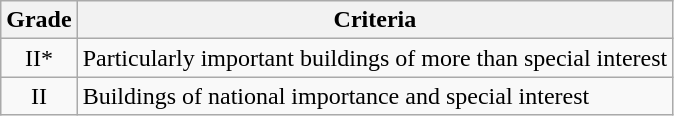<table class="wikitable">
<tr>
<th>Grade</th>
<th>Criteria</th>
</tr>
<tr>
<td align="center" >II*</td>
<td>Particularly important buildings of more than special interest</td>
</tr>
<tr>
<td align="center" >II</td>
<td>Buildings of national importance and special interest</td>
</tr>
</table>
